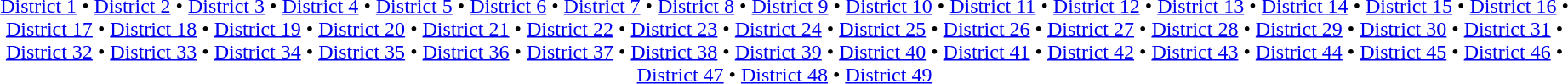<table id=toc class=toc summary=Contents>
<tr>
<td align=center><br><a href='#'>District 1</a> • <a href='#'>District 2</a> • <a href='#'>District 3</a> • <a href='#'>District 4</a> • <a href='#'>District 5</a> • <a href='#'>District 6</a> • <a href='#'>District 7</a> • <a href='#'>District 8</a> • <a href='#'>District 9</a> • <a href='#'>District 10</a> • <a href='#'>District 11</a> • <a href='#'>District 12</a> • <a href='#'>District 13</a> • <a href='#'>District 14</a> • <a href='#'>District 15</a> • <a href='#'>District 16</a> • <a href='#'>District 17</a> • <a href='#'>District 18</a> • <a href='#'>District 19</a> • <a href='#'>District 20</a> • <a href='#'>District 21</a> • <a href='#'>District 22</a> • <a href='#'>District 23</a> • <a href='#'>District 24</a> • <a href='#'>District 25</a> • <a href='#'>District 26</a> • <a href='#'>District 27</a> • <a href='#'>District 28</a> • <a href='#'>District 29</a> • <a href='#'>District 30</a> • <a href='#'>District 31</a> • <a href='#'>District 32</a> • <a href='#'>District 33</a> • <a href='#'>District 34</a> • <a href='#'>District 35</a> • <a href='#'>District 36</a> • <a href='#'>District 37</a> • <a href='#'>District 38</a> • <a href='#'>District 39</a> • <a href='#'>District 40</a> • <a href='#'>District 41</a> • <a href='#'>District 42</a> • <a href='#'>District 43</a> • <a href='#'>District 44</a> • <a href='#'>District 45</a> • <a href='#'>District 46</a> • <a href='#'>District 47</a> • <a href='#'>District 48</a> • <a href='#'>District 49</a>  </td>
</tr>
</table>
